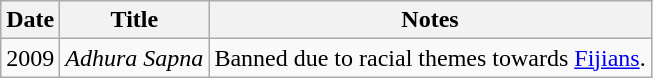<table class="wikitable sortable">
<tr>
<th>Date</th>
<th>Title</th>
<th>Notes</th>
</tr>
<tr>
<td>2009</td>
<td><em>Adhura Sapna</em></td>
<td>Banned due to racial themes towards <a href='#'>Fijians</a>.</td>
</tr>
</table>
